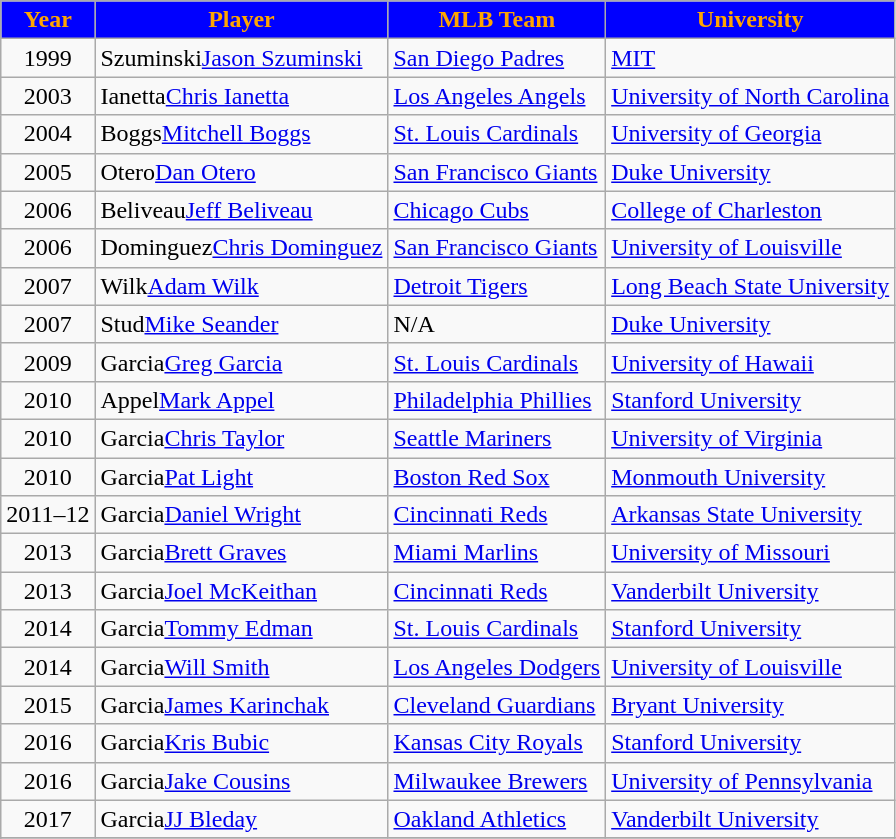<table class="wikitable sortable">
<tr>
<th scope="col" style="background-color:blue; color:orange;">Year</th>
<th scope="col" style="background-color:blue; color:orange;">Player</th>
<th scope="col" style="background-color:blue; color:orange;">MLB Team</th>
<th scope="col" style="background-color:blue; color:orange;">University</th>
</tr>
<tr>
<td align=center>1999</td>
<td align=left><span>Szuminski</span><a href='#'>Jason Szuminski</a></td>
<td align=left><a href='#'>San Diego Padres</a></td>
<td align=left><a href='#'>MIT</a></td>
</tr>
<tr>
<td align=center>2003</td>
<td align=left><span>Ianetta</span><a href='#'>Chris Ianetta</a></td>
<td align=left><a href='#'>Los Angeles Angels</a></td>
<td align=left><a href='#'>University of North Carolina</a></td>
</tr>
<tr>
<td align=center>2004</td>
<td align=left><span>Boggs</span><a href='#'>Mitchell Boggs</a></td>
<td align=left><a href='#'>St. Louis Cardinals</a></td>
<td align=left><a href='#'>University of Georgia</a></td>
</tr>
<tr>
<td align=center>2005</td>
<td align=left><span>Otero</span><a href='#'>Dan Otero</a></td>
<td align=left><a href='#'>San Francisco Giants</a></td>
<td align=left><a href='#'>Duke University</a></td>
</tr>
<tr>
<td align=center>2006</td>
<td align=left><span>Beliveau</span><a href='#'>Jeff Beliveau</a></td>
<td align=left><a href='#'>Chicago Cubs</a></td>
<td align=left><a href='#'>College of Charleston</a></td>
</tr>
<tr>
<td align=center>2006</td>
<td align=left><span>Dominguez</span><a href='#'>Chris Dominguez</a></td>
<td align=left><a href='#'>San Francisco Giants</a></td>
<td align=left><a href='#'>University of Louisville</a></td>
</tr>
<tr>
<td align=center>2007</td>
<td align=left><span>Wilk</span><a href='#'>Adam Wilk</a></td>
<td align=left><a href='#'>Detroit Tigers</a></td>
<td align=left><a href='#'>Long Beach State University</a></td>
</tr>
<tr>
<td align=center>2007</td>
<td align=left><span>Stud</span><a href='#'>Mike Seander</a></td>
<td align=left>N/A</td>
<td align=left><a href='#'>Duke University</a></td>
</tr>
<tr>
<td align=center>2009</td>
<td align=left><span>Garcia</span><a href='#'>Greg Garcia</a></td>
<td align=left><a href='#'>St. Louis Cardinals</a></td>
<td align=left><a href='#'>University of Hawaii</a></td>
</tr>
<tr>
<td align=center>2010</td>
<td align=left><span>Appel</span><a href='#'>Mark Appel</a></td>
<td align=left><a href='#'>Philadelphia Phillies</a></td>
<td align=left><a href='#'>Stanford University</a></td>
</tr>
<tr>
<td align=center>2010</td>
<td align=left><span>Garcia</span><a href='#'>Chris Taylor</a></td>
<td align=left><a href='#'>Seattle Mariners</a></td>
<td align=left><a href='#'>University of Virginia</a></td>
</tr>
<tr>
<td align=center>2010</td>
<td align=left><span>Garcia</span><a href='#'>Pat Light</a></td>
<td align=left><a href='#'>Boston Red Sox</a></td>
<td align=left><a href='#'>Monmouth University</a></td>
</tr>
<tr>
<td align=center>2011–12</td>
<td align=left><span>Garcia</span><a href='#'>Daniel Wright</a></td>
<td align=left><a href='#'>Cincinnati Reds</a></td>
<td align=left><a href='#'>Arkansas State University</a></td>
</tr>
<tr>
<td align=center>2013</td>
<td align=left><span>Garcia</span><a href='#'>Brett Graves</a></td>
<td align=left><a href='#'>Miami Marlins</a></td>
<td align=left><a href='#'>University of Missouri</a></td>
</tr>
<tr>
<td align=center>2013</td>
<td align=left><span>Garcia</span><a href='#'>Joel McKeithan</a></td>
<td align=left><a href='#'>Cincinnati Reds</a></td>
<td align=left><a href='#'>Vanderbilt University</a></td>
</tr>
<tr>
<td align=center>2014</td>
<td align=left><span>Garcia</span><a href='#'>Tommy Edman</a></td>
<td align=left><a href='#'>St. Louis Cardinals</a></td>
<td align=left><a href='#'>Stanford University</a></td>
</tr>
<tr>
<td align=center>2014</td>
<td align=left><span>Garcia</span><a href='#'>Will Smith</a></td>
<td align=left><a href='#'>Los Angeles Dodgers</a></td>
<td align=left><a href='#'>University of Louisville</a></td>
</tr>
<tr>
<td align=center>2015</td>
<td align=left><span>Garcia</span><a href='#'>James Karinchak</a></td>
<td align=left><a href='#'>Cleveland Guardians</a></td>
<td align=left><a href='#'>Bryant University</a></td>
</tr>
<tr>
<td align=center>2016</td>
<td align=left><span>Garcia</span><a href='#'>Kris Bubic</a></td>
<td align=left><a href='#'>Kansas City Royals</a></td>
<td align=left><a href='#'>Stanford University</a></td>
</tr>
<tr>
<td align=center>2016</td>
<td align=left><span>Garcia</span><a href='#'>Jake Cousins</a></td>
<td align=left><a href='#'>Milwaukee Brewers</a></td>
<td align=left><a href='#'>University of Pennsylvania</a></td>
</tr>
<tr>
<td align=center>2017</td>
<td align=left><span>Garcia</span><a href='#'>JJ Bleday</a></td>
<td align=left><a href='#'>Oakland Athletics</a></td>
<td align=left><a href='#'>Vanderbilt University</a></td>
</tr>
<tr>
</tr>
<tr class=sortbottom>
</tr>
</table>
